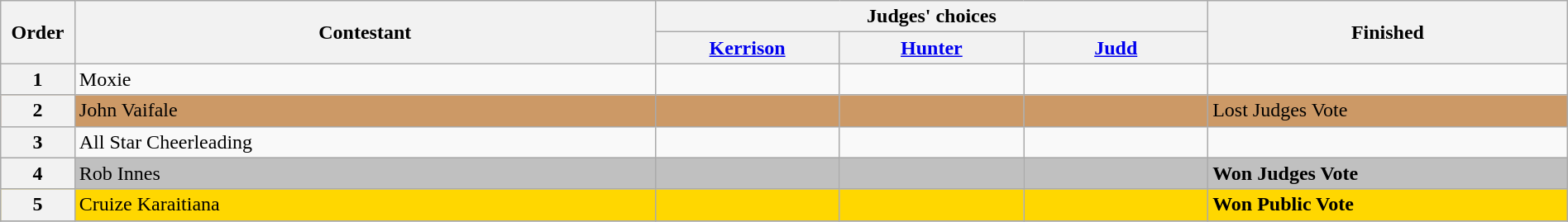<table class="wikitable" width="100%">
<tr>
<th rowspan=2 width="1%">Order</th>
<th rowspan=2 width="21%">Contestant</th>
<th colspan=3 width="20%">Judges' choices</th>
<th rowspan=2 width="13%">Finished</th>
</tr>
<tr>
<th width="70"><a href='#'>Kerrison</a></th>
<th width="70"><a href='#'>Hunter</a></th>
<th width="70"><a href='#'>Judd</a></th>
</tr>
<tr>
<th>1</th>
<td>Moxie</td>
<td></td>
<td></td>
<td></td>
<td></td>
</tr>
<tr style="background:#c96;">
<th>2</th>
<td>John Vaifale</td>
<td></td>
<td></td>
<td style="text-align: center;"></td>
<td>Lost Judges Vote</td>
</tr>
<tr>
<th>3</th>
<td>All Star Cheerleading</td>
<td></td>
<td></td>
<td></td>
<td></td>
</tr>
<tr style="background:silver;">
<th>4</th>
<td>Rob Innes</td>
<td style="text-align: center;"></td>
<td style="text-align: center;"></td>
<td></td>
<td><strong>Won Judges Vote</strong></td>
</tr>
<tr style="background:gold;">
<th>5</th>
<td>Cruize Karaitiana</td>
<td></td>
<td></td>
<td></td>
<td><strong>Won Public Vote</strong></td>
</tr>
<tr>
</tr>
</table>
